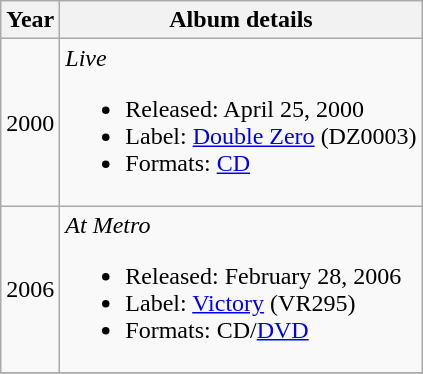<table class ="wikitable">
<tr>
<th>Year</th>
<th>Album details</th>
</tr>
<tr>
<td>2000</td>
<td><em>Live</em><br><ul><li>Released: April 25, 2000</li><li>Label: <a href='#'>Double Zero</a> (DZ0003)</li><li>Formats: <a href='#'>CD</a></li></ul></td>
</tr>
<tr>
<td>2006</td>
<td><em>At Metro</em><br><ul><li>Released: February 28, 2006</li><li>Label: <a href='#'>Victory</a> (VR295)</li><li>Formats: CD/<a href='#'>DVD</a></li></ul></td>
</tr>
<tr>
</tr>
</table>
